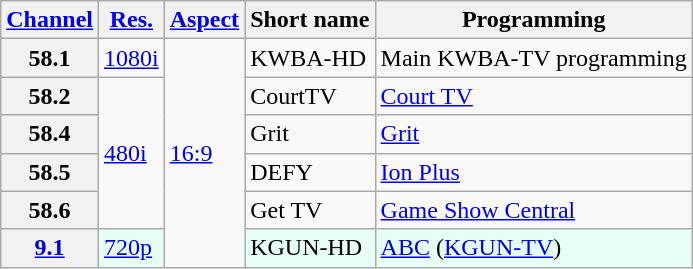<table class="wikitable">
<tr>
<th scope = "col"><a href='#'>Channel</a></th>
<th scope = "col"><a href='#'>Res.</a></th>
<th scope = "col"><a href='#'>Aspect</a></th>
<th scope = "col">Short name</th>
<th scope = "col">Programming</th>
</tr>
<tr>
<th scope = "row">58.1</th>
<td><a href='#'>1080i</a></td>
<td rowspan=6><a href='#'>16:9</a></td>
<td>KWBA-HD</td>
<td>Main KWBA-TV programming</td>
</tr>
<tr>
<th scope = "row">58.2</th>
<td rowspan=4><a href='#'>480i</a></td>
<td>CourtTV</td>
<td><a href='#'>Court TV</a></td>
</tr>
<tr>
<th scope = "row">58.4</th>
<td>Grit</td>
<td><a href='#'>Grit</a></td>
</tr>
<tr>
<th scope = "row">58.5</th>
<td>DEFY</td>
<td><a href='#'>Ion Plus</a></td>
</tr>
<tr>
<th scope = "row">58.6</th>
<td>Get TV</td>
<td><a href='#'>Game Show Central</a></td>
</tr>
<tr style="background-color: #E6FFF7;">
<th scope = "row"><a href='#'>9.1</a></th>
<td><a href='#'>720p</a></td>
<td>KGUN-HD</td>
<td><a href='#'>ABC</a> (<a href='#'>KGUN-TV</a>)</td>
</tr>
</table>
